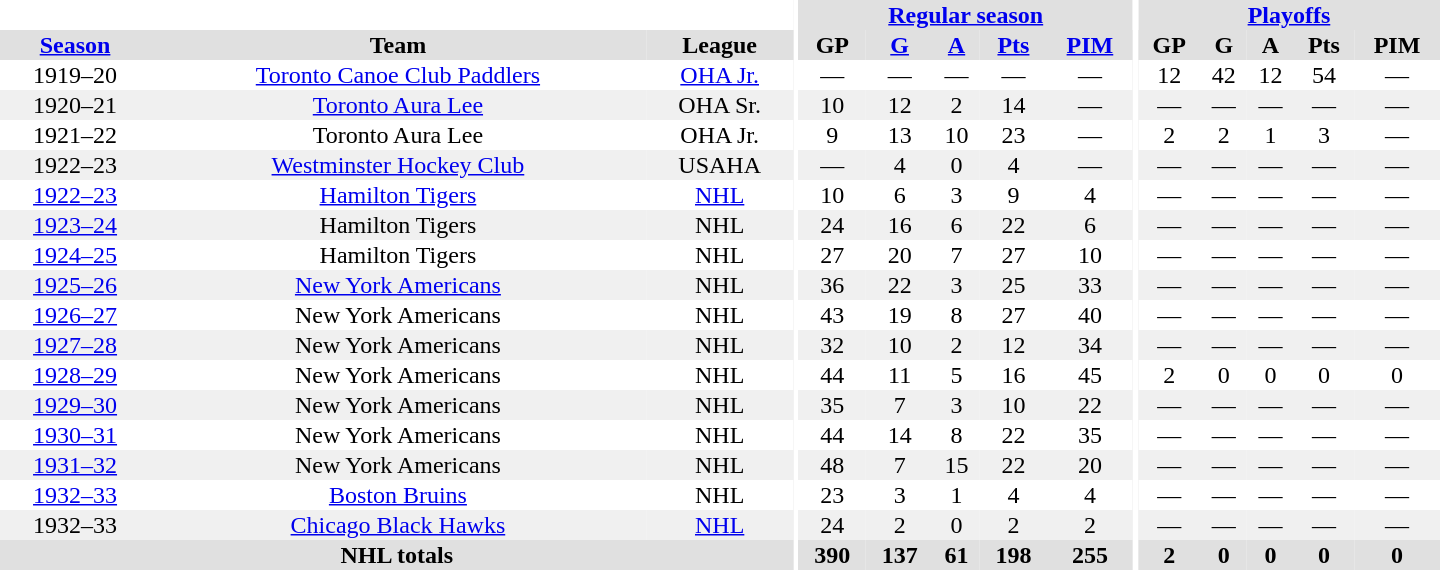<table border="0" cellpadding="1" cellspacing="0" style="text-align:center; width:60em">
<tr bgcolor="#e0e0e0">
<th colspan="3" bgcolor="#ffffff"></th>
<th rowspan="100" bgcolor="#ffffff"></th>
<th colspan="5"><a href='#'>Regular season</a></th>
<th rowspan="100" bgcolor="#ffffff"></th>
<th colspan="5"><a href='#'>Playoffs</a></th>
</tr>
<tr bgcolor="#e0e0e0">
<th><a href='#'>Season</a></th>
<th>Team</th>
<th>League</th>
<th>GP</th>
<th><a href='#'>G</a></th>
<th><a href='#'>A</a></th>
<th><a href='#'>Pts</a></th>
<th><a href='#'>PIM</a></th>
<th>GP</th>
<th>G</th>
<th>A</th>
<th>Pts</th>
<th>PIM</th>
</tr>
<tr>
<td>1919–20</td>
<td><a href='#'>Toronto Canoe Club Paddlers</a></td>
<td><a href='#'>OHA Jr.</a></td>
<td>—</td>
<td>—</td>
<td>—</td>
<td>—</td>
<td>—</td>
<td>12</td>
<td>42</td>
<td>12</td>
<td>54</td>
<td>—</td>
</tr>
<tr bgcolor="#f0f0f0">
<td>1920–21</td>
<td><a href='#'>Toronto Aura Lee</a></td>
<td>OHA Sr.</td>
<td>10</td>
<td>12</td>
<td>2</td>
<td>14</td>
<td>—</td>
<td>—</td>
<td>—</td>
<td>—</td>
<td>—</td>
<td>—</td>
</tr>
<tr>
<td>1921–22</td>
<td>Toronto Aura Lee</td>
<td>OHA Jr.</td>
<td>9</td>
<td>13</td>
<td>10</td>
<td>23</td>
<td>—</td>
<td>2</td>
<td>2</td>
<td>1</td>
<td>3</td>
<td>—</td>
</tr>
<tr bgcolor="#f0f0f0">
<td>1922–23</td>
<td><a href='#'>Westminster Hockey Club</a></td>
<td>USAHA</td>
<td>—</td>
<td>4</td>
<td>0</td>
<td>4</td>
<td>—</td>
<td>—</td>
<td>—</td>
<td>—</td>
<td>—</td>
<td>—</td>
</tr>
<tr>
<td><a href='#'>1922–23</a></td>
<td><a href='#'>Hamilton Tigers</a></td>
<td><a href='#'>NHL</a></td>
<td>10</td>
<td>6</td>
<td>3</td>
<td>9</td>
<td>4</td>
<td>—</td>
<td>—</td>
<td>—</td>
<td>—</td>
<td>—</td>
</tr>
<tr bgcolor="#f0f0f0">
<td><a href='#'>1923–24</a></td>
<td>Hamilton Tigers</td>
<td>NHL</td>
<td>24</td>
<td>16</td>
<td>6</td>
<td>22</td>
<td>6</td>
<td>—</td>
<td>—</td>
<td>—</td>
<td>—</td>
<td>—</td>
</tr>
<tr>
<td><a href='#'>1924–25</a></td>
<td>Hamilton Tigers</td>
<td>NHL</td>
<td>27</td>
<td>20</td>
<td>7</td>
<td>27</td>
<td>10</td>
<td>—</td>
<td>—</td>
<td>—</td>
<td>—</td>
<td>—</td>
</tr>
<tr bgcolor="#f0f0f0">
<td><a href='#'>1925–26</a></td>
<td><a href='#'>New York Americans</a></td>
<td>NHL</td>
<td>36</td>
<td>22</td>
<td>3</td>
<td>25</td>
<td>33</td>
<td>—</td>
<td>—</td>
<td>—</td>
<td>—</td>
<td>—</td>
</tr>
<tr>
<td><a href='#'>1926–27</a></td>
<td>New York Americans</td>
<td>NHL</td>
<td>43</td>
<td>19</td>
<td>8</td>
<td>27</td>
<td>40</td>
<td>—</td>
<td>—</td>
<td>—</td>
<td>—</td>
<td>—</td>
</tr>
<tr bgcolor="#f0f0f0">
<td><a href='#'>1927–28</a></td>
<td>New York Americans</td>
<td>NHL</td>
<td>32</td>
<td>10</td>
<td>2</td>
<td>12</td>
<td>34</td>
<td>—</td>
<td>—</td>
<td>—</td>
<td>—</td>
<td>—</td>
</tr>
<tr>
<td><a href='#'>1928–29</a></td>
<td>New York Americans</td>
<td>NHL</td>
<td>44</td>
<td>11</td>
<td>5</td>
<td>16</td>
<td>45</td>
<td>2</td>
<td>0</td>
<td>0</td>
<td>0</td>
<td>0</td>
</tr>
<tr bgcolor="#f0f0f0">
<td><a href='#'>1929–30</a></td>
<td>New York Americans</td>
<td>NHL</td>
<td>35</td>
<td>7</td>
<td>3</td>
<td>10</td>
<td>22</td>
<td>—</td>
<td>—</td>
<td>—</td>
<td>—</td>
<td>—</td>
</tr>
<tr>
<td><a href='#'>1930–31</a></td>
<td>New York Americans</td>
<td>NHL</td>
<td>44</td>
<td>14</td>
<td>8</td>
<td>22</td>
<td>35</td>
<td>—</td>
<td>—</td>
<td>—</td>
<td>—</td>
<td>—</td>
</tr>
<tr bgcolor="#f0f0f0">
<td><a href='#'>1931–32</a></td>
<td>New York Americans</td>
<td>NHL</td>
<td>48</td>
<td>7</td>
<td>15</td>
<td>22</td>
<td>20</td>
<td>—</td>
<td>—</td>
<td>—</td>
<td>—</td>
<td>—</td>
</tr>
<tr>
<td><a href='#'>1932–33</a></td>
<td><a href='#'>Boston Bruins</a></td>
<td>NHL</td>
<td>23</td>
<td>3</td>
<td>1</td>
<td>4</td>
<td>4</td>
<td>—</td>
<td>—</td>
<td>—</td>
<td>—</td>
<td>—</td>
</tr>
<tr bgcolor="#f0f0f0">
<td>1932–33</td>
<td><a href='#'>Chicago Black Hawks</a></td>
<td><a href='#'>NHL</a></td>
<td>24</td>
<td>2</td>
<td>0</td>
<td>2</td>
<td>2</td>
<td>—</td>
<td>—</td>
<td>—</td>
<td>—</td>
<td>—</td>
</tr>
<tr bgcolor="#e0e0e0">
<th colspan="3">NHL totals</th>
<th>390</th>
<th>137</th>
<th>61</th>
<th>198</th>
<th>255</th>
<th>2</th>
<th>0</th>
<th>0</th>
<th>0</th>
<th>0</th>
</tr>
</table>
